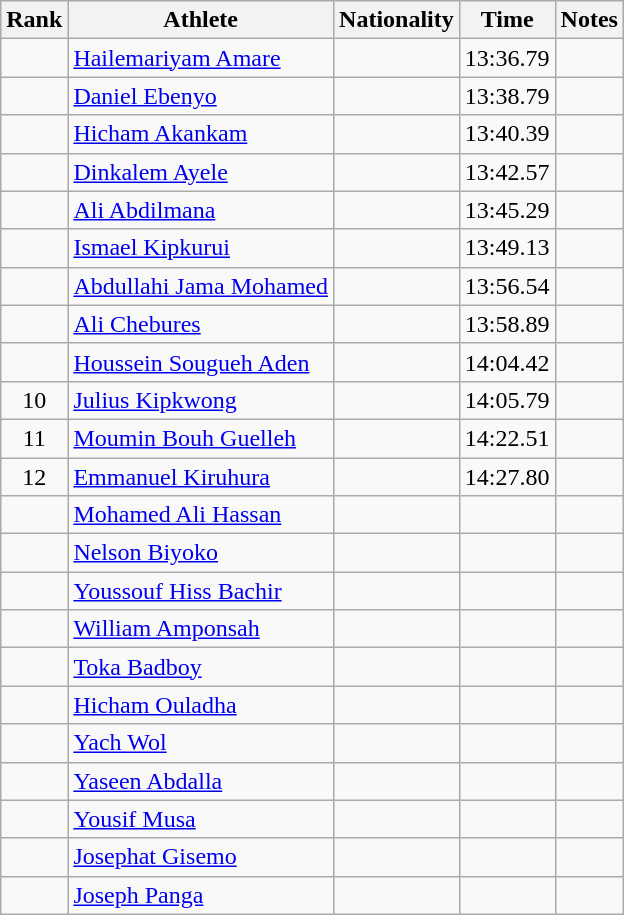<table class="wikitable sortable" style="text-align:center">
<tr>
<th>Rank</th>
<th>Athlete</th>
<th>Nationality</th>
<th>Time</th>
<th>Notes</th>
</tr>
<tr>
<td></td>
<td align="left"><a href='#'>Hailemariyam Amare</a></td>
<td align=left></td>
<td>13:36.79</td>
<td></td>
</tr>
<tr>
<td></td>
<td align="left"><a href='#'>Daniel Ebenyo</a></td>
<td align=left></td>
<td>13:38.79</td>
<td></td>
</tr>
<tr>
<td></td>
<td align="left"><a href='#'>Hicham Akankam</a></td>
<td align=left></td>
<td>13:40.39</td>
<td></td>
</tr>
<tr>
<td></td>
<td align="left"><a href='#'>Dinkalem Ayele</a></td>
<td align=left></td>
<td>13:42.57</td>
<td></td>
</tr>
<tr>
<td></td>
<td align="left"><a href='#'>Ali Abdilmana</a></td>
<td align=left></td>
<td>13:45.29</td>
<td></td>
</tr>
<tr>
<td></td>
<td align="left"><a href='#'>Ismael Kipkurui</a></td>
<td align=left></td>
<td>13:49.13</td>
<td></td>
</tr>
<tr>
<td></td>
<td align="left"><a href='#'>Abdullahi Jama Mohamed</a></td>
<td align=left></td>
<td>13:56.54</td>
<td></td>
</tr>
<tr>
<td></td>
<td align="left"><a href='#'>Ali Chebures</a></td>
<td align=left></td>
<td>13:58.89</td>
<td></td>
</tr>
<tr>
<td></td>
<td align="left"><a href='#'>Houssein Sougueh Aden</a></td>
<td align=left></td>
<td>14:04.42</td>
<td></td>
</tr>
<tr>
<td>10</td>
<td align="left"><a href='#'>Julius Kipkwong</a></td>
<td align=left></td>
<td>14:05.79</td>
<td></td>
</tr>
<tr>
<td>11</td>
<td align="left"><a href='#'>Moumin Bouh Guelleh</a></td>
<td align=left></td>
<td>14:22.51</td>
<td></td>
</tr>
<tr>
<td>12</td>
<td align="left"><a href='#'>Emmanuel Kiruhura</a></td>
<td align=left></td>
<td>14:27.80</td>
<td></td>
</tr>
<tr>
<td></td>
<td align="left"><a href='#'>Mohamed Ali Hassan</a></td>
<td align=left></td>
<td></td>
<td></td>
</tr>
<tr>
<td></td>
<td align="left"><a href='#'>Nelson Biyoko</a></td>
<td align=left></td>
<td></td>
<td></td>
</tr>
<tr>
<td></td>
<td align="left"><a href='#'>Youssouf Hiss Bachir</a></td>
<td align=left></td>
<td></td>
<td></td>
</tr>
<tr>
<td></td>
<td align="left"><a href='#'>William Amponsah</a></td>
<td align=left></td>
<td></td>
<td></td>
</tr>
<tr>
<td></td>
<td align="left"><a href='#'>Toka Badboy</a></td>
<td align=left></td>
<td></td>
<td></td>
</tr>
<tr>
<td></td>
<td align="left"><a href='#'>Hicham Ouladha</a></td>
<td align=left></td>
<td></td>
<td></td>
</tr>
<tr>
<td></td>
<td align="left"><a href='#'>Yach Wol</a></td>
<td align=left></td>
<td></td>
<td></td>
</tr>
<tr>
<td></td>
<td align="left"><a href='#'>Yaseen Abdalla</a></td>
<td align=left></td>
<td></td>
<td></td>
</tr>
<tr>
<td></td>
<td align="left"><a href='#'>Yousif Musa</a></td>
<td align=left></td>
<td></td>
<td></td>
</tr>
<tr>
<td></td>
<td align="left"><a href='#'>Josephat Gisemo</a></td>
<td align=left></td>
<td></td>
<td></td>
</tr>
<tr>
<td></td>
<td align="left"><a href='#'>Joseph Panga</a></td>
<td align=left></td>
<td></td>
<td></td>
</tr>
</table>
